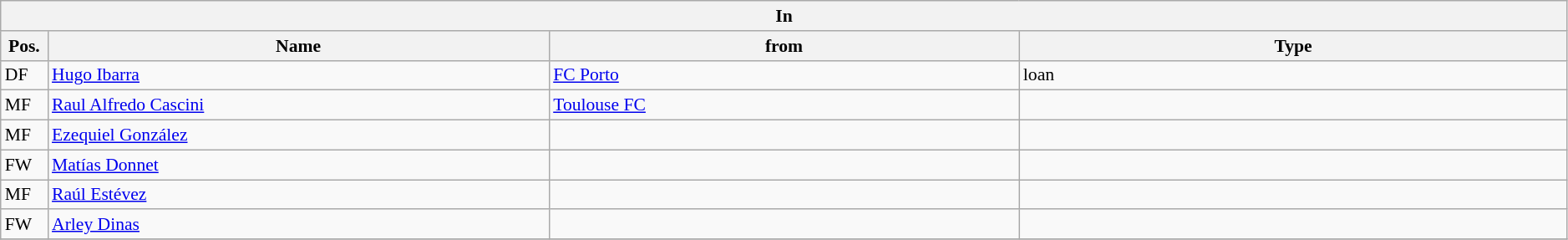<table class="wikitable" style="font-size:90%;width:99%;">
<tr>
<th colspan="4">In</th>
</tr>
<tr>
<th width=3%>Pos.</th>
<th width=32%>Name</th>
<th width=30%>from</th>
<th width=35%>Type</th>
</tr>
<tr>
<td>DF</td>
<td><a href='#'>Hugo Ibarra</a></td>
<td><a href='#'>FC Porto</a></td>
<td>loan</td>
</tr>
<tr>
<td>MF</td>
<td><a href='#'>Raul Alfredo Cascini</a></td>
<td><a href='#'>Toulouse FC</a></td>
<td></td>
</tr>
<tr>
<td>MF</td>
<td><a href='#'>Ezequiel González</a></td>
<td></td>
<td></td>
</tr>
<tr>
<td>FW</td>
<td><a href='#'>Matías Donnet</a></td>
<td></td>
<td></td>
</tr>
<tr>
<td>MF</td>
<td><a href='#'>Raúl Estévez</a></td>
<td></td>
<td></td>
</tr>
<tr>
<td>FW</td>
<td><a href='#'>Arley Dinas</a></td>
<td></td>
<td></td>
</tr>
<tr>
</tr>
</table>
